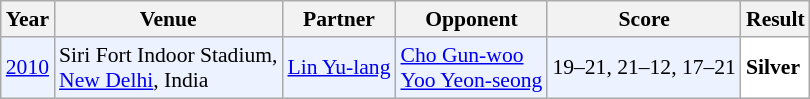<table class="sortable wikitable" style="font-size: 90%;">
<tr>
<th>Year</th>
<th>Venue</th>
<th>Partner</th>
<th>Opponent</th>
<th>Score</th>
<th>Result</th>
</tr>
<tr style="background:#ECF2FF">
<td align="center"><a href='#'>2010</a></td>
<td align="left">Siri Fort Indoor Stadium,<br><a href='#'>New Delhi</a>, India</td>
<td align="left"> <a href='#'>Lin Yu-lang</a></td>
<td align="left"> <a href='#'>Cho Gun-woo</a><br> <a href='#'>Yoo Yeon-seong</a></td>
<td align="left">19–21, 21–12, 17–21</td>
<td style="text-align:left; background:white"> <strong>Silver</strong></td>
</tr>
</table>
